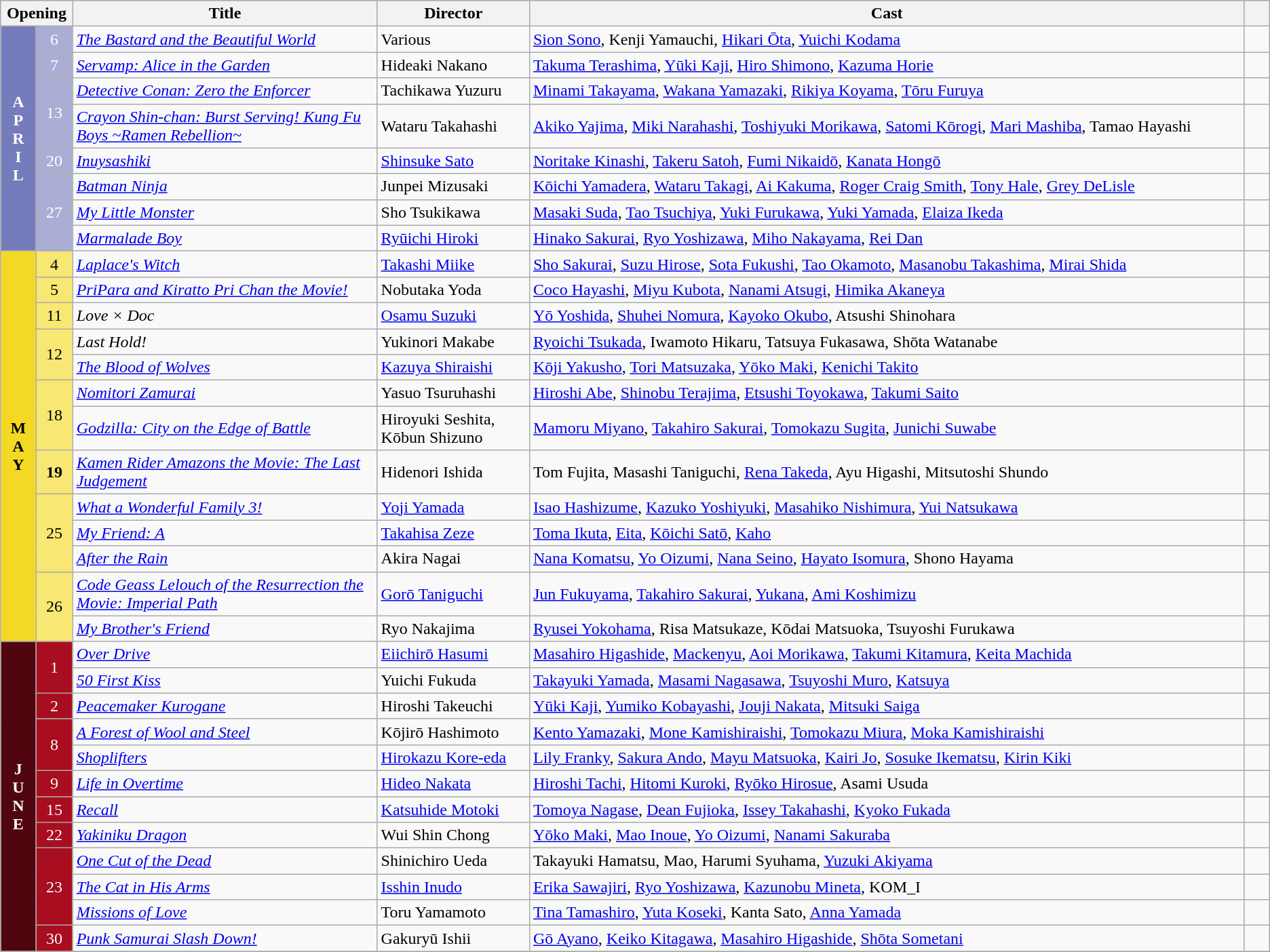<table class="wikitable">
<tr style="background:#b0e0e6; text-align:center;">
<th colspan="2">Opening</th>
<th style="width:24%;">Title</th>
<th style="width:12%">Director</th>
<th>Cast</th>
<th style="width:2%;"></th>
</tr>
<tr>
<th rowspan="8" style="text-align:center; background:#757CBB; color:white;">A<br>P<br>R<br>I<br>L</th>
<td rowspan="1" style="text-align:center; background:#AAAED5; color:white;">6</td>
<td><em><a href='#'>The Bastard and the Beautiful World</a></em></td>
<td>Various</td>
<td><a href='#'>Sion Sono</a>, Kenji Yamauchi, <a href='#'>Hikari Ōta</a>, <a href='#'>Yuichi Kodama</a></td>
<td></td>
</tr>
<tr>
<td rowspan="1" style="text-align:center; background:#AAAED5; color:white;">7</td>
<td><em><a href='#'>Servamp: Alice in the Garden</a></em></td>
<td>Hideaki Nakano</td>
<td><a href='#'>Takuma Terashima</a>, <a href='#'>Yūki Kaji</a>, <a href='#'>Hiro Shimono</a>, <a href='#'>Kazuma Horie</a></td>
<td></td>
</tr>
<tr>
<td rowspan="2" style="text-align:center; background:#AAAED5; color:white;">13</td>
<td><em><a href='#'>Detective Conan: Zero the Enforcer</a></em></td>
<td>Tachikawa Yuzuru</td>
<td><a href='#'>Minami Takayama</a>, <a href='#'>Wakana Yamazaki</a>, <a href='#'>Rikiya Koyama</a>, <a href='#'>Tōru Furuya</a></td>
<td></td>
</tr>
<tr>
<td><em><a href='#'>Crayon Shin-chan: Burst Serving! Kung Fu Boys ~Ramen Rebellion~</a></em></td>
<td>Wataru Takahashi</td>
<td><a href='#'>Akiko Yajima</a>, <a href='#'>Miki Narahashi</a>, <a href='#'>Toshiyuki Morikawa</a>, <a href='#'>Satomi Kōrogi</a>, <a href='#'>Mari Mashiba</a>, Tamao Hayashi</td>
<td></td>
</tr>
<tr>
<td rowspan="1" style="text-align:center; background:#AAAED5; color:white;">20</td>
<td><em><a href='#'>Inuysashiki</a></em></td>
<td><a href='#'>Shinsuke Sato</a></td>
<td><a href='#'>Noritake Kinashi</a>, <a href='#'>Takeru Satoh</a>, <a href='#'>Fumi Nikaidō</a>, <a href='#'>Kanata Hongō</a></td>
<td></td>
</tr>
<tr>
<td rowspan="3" style="text-align:center; background:#AAAED5; color:white;">27</td>
<td><em><a href='#'>Batman Ninja</a></em></td>
<td>Junpei Mizusaki</td>
<td><a href='#'>Kōichi Yamadera</a>, <a href='#'>Wataru Takagi</a>, <a href='#'>Ai Kakuma</a>, <a href='#'>Roger Craig Smith</a>, <a href='#'>Tony Hale</a>, <a href='#'>Grey DeLisle</a></td>
<td></td>
</tr>
<tr>
<td><em><a href='#'>My Little Monster</a></em></td>
<td>Sho Tsukikawa</td>
<td><a href='#'>Masaki Suda</a>, <a href='#'>Tao Tsuchiya</a>, <a href='#'>Yuki Furukawa</a>, <a href='#'>Yuki Yamada</a>, <a href='#'>Elaiza Ikeda</a></td>
<td></td>
</tr>
<tr>
<td><em><a href='#'>Marmalade Boy</a></em></td>
<td><a href='#'>Ryūichi Hiroki</a></td>
<td><a href='#'>Hinako Sakurai</a>, <a href='#'>Ryo Yoshizawa</a>, <a href='#'>Miho Nakayama</a>, <a href='#'>Rei Dan</a></td>
<td></td>
</tr>
<tr>
<th rowspan="13" style="text-align:center; background:#F3D924; color:black;">M<br>A<br>Y</th>
<td rowspan="1" style="text-align:center; background:#F8E772; color:black;">4</td>
<td><em><a href='#'>Laplace's Witch</a></em></td>
<td><a href='#'>Takashi Miike</a></td>
<td><a href='#'>Sho Sakurai</a>, <a href='#'>Suzu Hirose</a>, <a href='#'>Sota Fukushi</a>, <a href='#'>Tao Okamoto</a>, <a href='#'>Masanobu Takashima</a>, <a href='#'>Mirai Shida</a></td>
<td></td>
</tr>
<tr>
<td rowspan="1" style="text-align:center; background:#F8E772; color:black;">5</td>
<td><em><a href='#'>PriPara and Kiratto Pri Chan the Movie!</a></em></td>
<td>Nobutaka Yoda</td>
<td><a href='#'>Coco Hayashi</a>, <a href='#'>Miyu Kubota</a>, <a href='#'>Nanami Atsugi</a>, <a href='#'>Himika Akaneya</a></td>
<td></td>
</tr>
<tr>
<td rowspan="1" style="text-align:center; background:#F8E772; color:black;">11</td>
<td><em>Love × Doc</em></td>
<td><a href='#'>Osamu Suzuki</a></td>
<td><a href='#'>Yō Yoshida</a>, <a href='#'>Shuhei Nomura</a>, <a href='#'>Kayoko Okubo</a>, Atsushi Shinohara</td>
<td></td>
</tr>
<tr>
<td rowspan="2" style="text-align:center; background:#F8E772; color:black;">12</td>
<td><em>Last Hold!</em></td>
<td>Yukinori Makabe</td>
<td><a href='#'>Ryoichi Tsukada</a>, Iwamoto Hikaru, Tatsuya Fukasawa, Shōta Watanabe</td>
<td></td>
</tr>
<tr>
<td><em><a href='#'>The Blood of Wolves</a></em></td>
<td><a href='#'>Kazuya Shiraishi</a></td>
<td><a href='#'>Kōji Yakusho</a>, <a href='#'>Tori Matsuzaka</a>, <a href='#'>Yōko Maki</a>, <a href='#'>Kenichi Takito</a></td>
<td></td>
</tr>
<tr>
<td rowspan="2" style="text-align:center; background:#F8E772; color:black;">18</td>
<td><em><a href='#'>Nomitori Zamurai</a></em></td>
<td>Yasuo Tsuruhashi</td>
<td><a href='#'>Hiroshi Abe</a>, <a href='#'>Shinobu Terajima</a>, <a href='#'>Etsushi Toyokawa</a>, <a href='#'>Takumi Saito</a></td>
<td></td>
</tr>
<tr>
<td><em><a href='#'>Godzilla: City on the Edge of Battle</a></em></td>
<td>Hiroyuki Seshita, Kōbun Shizuno</td>
<td><a href='#'>Mamoru Miyano</a>, <a href='#'>Takahiro Sakurai</a>, <a href='#'>Tomokazu Sugita</a>, <a href='#'>Junichi Suwabe</a></td>
<td></td>
</tr>
<tr>
<th style="text-align:center; background:#F8E772; color:black;">19</th>
<td><em><a href='#'>Kamen Rider Amazons the Movie: The Last Judgement</a></em></td>
<td>Hidenori Ishida</td>
<td>Tom Fujita, Masashi Taniguchi, <a href='#'>Rena Takeda</a>, Ayu Higashi, Mitsutoshi Shundo</td>
<td></td>
</tr>
<tr>
<td rowspan="3" style="text-align:center; background:#F8E772; color:black;">25</td>
<td><em><a href='#'>What a Wonderful Family 3!</a></em></td>
<td><a href='#'>Yoji Yamada</a></td>
<td><a href='#'>Isao Hashizume</a>, <a href='#'>Kazuko Yoshiyuki</a>, <a href='#'>Masahiko Nishimura</a>, <a href='#'>Yui Natsukawa</a></td>
<td></td>
</tr>
<tr>
<td><em><a href='#'>My Friend: A</a></em></td>
<td><a href='#'>Takahisa Zeze</a></td>
<td><a href='#'>Toma Ikuta</a>, <a href='#'>Eita</a>, <a href='#'>Kōichi Satō</a>, <a href='#'>Kaho</a></td>
<td></td>
</tr>
<tr>
<td><em><a href='#'>After the Rain</a></em></td>
<td>Akira Nagai</td>
<td><a href='#'>Nana Komatsu</a>, <a href='#'>Yo Oizumi</a>, <a href='#'>Nana Seino</a>, <a href='#'>Hayato Isomura</a>, Shono Hayama</td>
<td></td>
</tr>
<tr>
<td rowspan="2" style="text-align:center; background:#F8E772; color:black;">26</td>
<td><em><a href='#'>Code Geass Lelouch of the Resurrection the Movie: Imperial Path</a></em></td>
<td><a href='#'>Gorō Taniguchi</a></td>
<td><a href='#'>Jun Fukuyama</a>, <a href='#'>Takahiro Sakurai</a>, <a href='#'>Yukana</a>, <a href='#'>Ami Koshimizu</a></td>
<td></td>
</tr>
<tr>
<td><em><a href='#'>My Brother's Friend</a></em></td>
<td>Ryo Nakajima</td>
<td><a href='#'>Ryusei Yokohama</a>, Risa Matsukaze, Kōdai Matsuoka, Tsuyoshi Furukawa</td>
<td></td>
</tr>
<tr>
<th rowspan="12" style="text-align:center; background:#51060F; color:white;">J<br>U<br>N<br>E</th>
<td rowspan="2" style="text-align:center; background:#A80D20; color:white;">1</td>
<td><em><a href='#'>Over Drive</a></em></td>
<td><a href='#'>Eiichirō Hasumi</a></td>
<td><a href='#'>Masahiro Higashide</a>, <a href='#'>Mackenyu</a>, <a href='#'>Aoi Morikawa</a>, <a href='#'>Takumi Kitamura</a>, <a href='#'>Keita Machida</a></td>
<td></td>
</tr>
<tr>
<td><em><a href='#'>50 First Kiss</a></em></td>
<td>Yuichi Fukuda</td>
<td><a href='#'>Takayuki Yamada</a>, <a href='#'>Masami Nagasawa</a>, <a href='#'>Tsuyoshi Muro</a>, <a href='#'>Katsuya</a></td>
<td></td>
</tr>
<tr>
<td rowspan="1" style="text-align:center; background:#A80D20; color:white;">2</td>
<td><em><a href='#'>Peacemaker Kurogane</a></em></td>
<td>Hiroshi Takeuchi</td>
<td><a href='#'>Yūki Kaji</a>, <a href='#'>Yumiko Kobayashi</a>, <a href='#'>Jouji Nakata</a>, <a href='#'>Mitsuki Saiga</a></td>
<td></td>
</tr>
<tr>
<td rowspan="2" style="text-align:center; background:#A80D20; color:white;">8</td>
<td><em><a href='#'>A Forest of Wool and Steel</a></em></td>
<td>Kōjirō Hashimoto</td>
<td><a href='#'>Kento Yamazaki</a>, <a href='#'>Mone Kamishiraishi</a>, <a href='#'>Tomokazu Miura</a>, <a href='#'>Moka Kamishiraishi</a></td>
<td></td>
</tr>
<tr>
<td><em><a href='#'>Shoplifters</a></em></td>
<td><a href='#'>Hirokazu Kore-eda</a></td>
<td><a href='#'>Lily Franky</a>, <a href='#'>Sakura Ando</a>, <a href='#'>Mayu Matsuoka</a>, <a href='#'>Kairi Jo</a>, <a href='#'>Sosuke Ikematsu</a>, <a href='#'>Kirin Kiki</a></td>
<td></td>
</tr>
<tr>
<td rowspan="1" style="text-align:center; background:#A80D20; color:white;">9</td>
<td><em><a href='#'>Life in Overtime</a></em></td>
<td><a href='#'>Hideo Nakata</a></td>
<td><a href='#'>Hiroshi Tachi</a>, <a href='#'>Hitomi Kuroki</a>, <a href='#'>Ryōko Hirosue</a>, Asami Usuda</td>
<td></td>
</tr>
<tr>
<td rowspan="1" style="text-align:center; background:#A80D20; color:white;">15</td>
<td><em><a href='#'>Recall</a></em></td>
<td><a href='#'>Katsuhide Motoki</a></td>
<td><a href='#'>Tomoya Nagase</a>, <a href='#'>Dean Fujioka</a>, <a href='#'>Issey Takahashi</a>, <a href='#'>Kyoko Fukada</a></td>
<td></td>
</tr>
<tr>
<td rowspan="1" style="text-align:center; background:#A80D20; color:white;">22</td>
<td><em><a href='#'>Yakiniku Dragon</a></em></td>
<td>Wui Shin Chong</td>
<td><a href='#'>Yōko Maki</a>, <a href='#'>Mao Inoue</a>, <a href='#'>Yo Oizumi</a>, <a href='#'>Nanami Sakuraba</a></td>
<td></td>
</tr>
<tr>
<td rowspan="3" style="text-align:center; background:#A80D20; color:white;">23</td>
<td><em><a href='#'>One Cut of the Dead</a></em></td>
<td>Shinichiro Ueda</td>
<td>Takayuki Hamatsu, Mao, Harumi Syuhama, <a href='#'>Yuzuki Akiyama</a></td>
<td></td>
</tr>
<tr>
<td><em><a href='#'>The Cat in His Arms</a></em></td>
<td><a href='#'>Isshin Inudo</a></td>
<td><a href='#'>Erika Sawajiri</a>, <a href='#'>Ryo Yoshizawa</a>, <a href='#'>Kazunobu Mineta</a>, KOM_I</td>
<td></td>
</tr>
<tr>
<td><em><a href='#'>Missions of Love</a></em></td>
<td>Toru Yamamoto</td>
<td><a href='#'>Tina Tamashiro</a>, <a href='#'>Yuta Koseki</a>, Kanta Sato, <a href='#'>Anna Yamada</a></td>
<td></td>
</tr>
<tr>
<td rowspan="1" style="text-align:center; background:#A80D20; color:white;">30</td>
<td><em><a href='#'>Punk Samurai Slash Down!</a></em></td>
<td>Gakuryū Ishii</td>
<td><a href='#'>Gō Ayano</a>, <a href='#'>Keiko Kitagawa</a>, <a href='#'>Masahiro Higashide</a>, <a href='#'>Shōta Sometani</a></td>
<td></td>
</tr>
<tr>
</tr>
</table>
